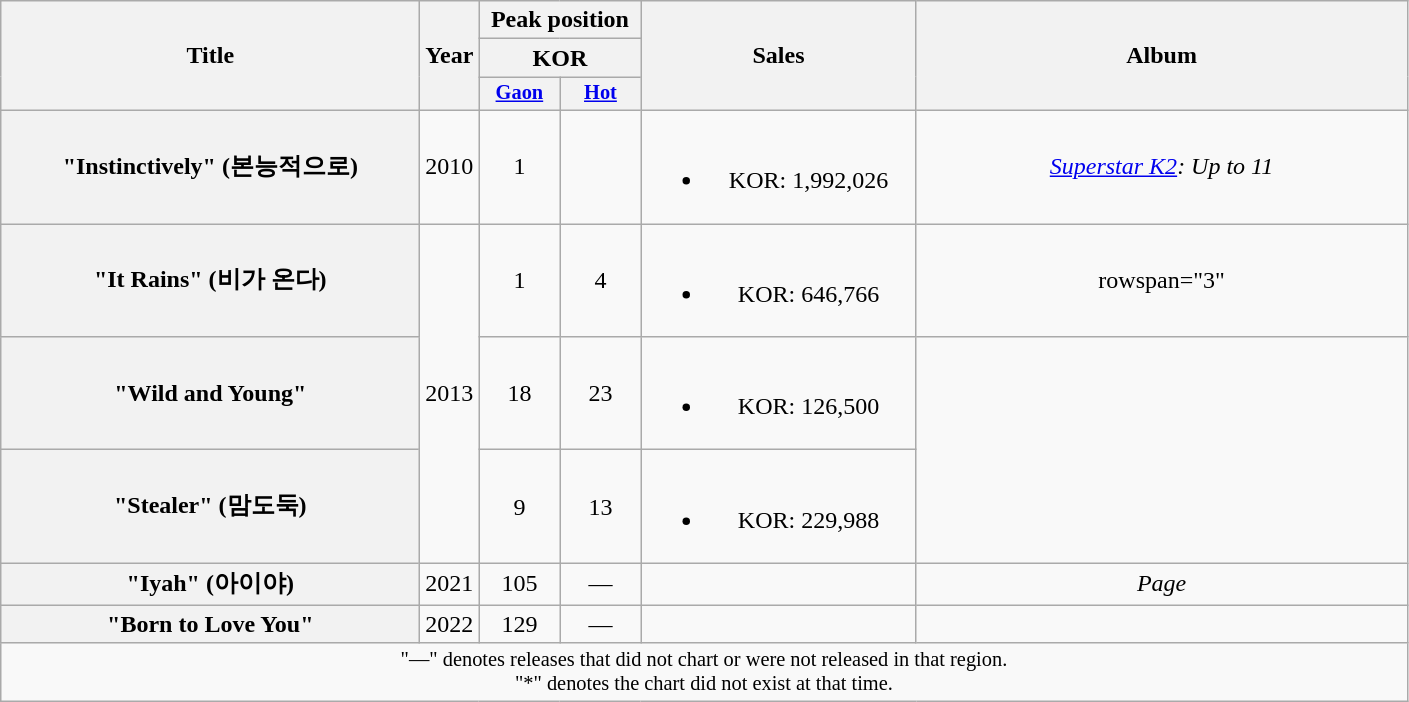<table class="wikitable plainrowheaders" style="text-align:center;">
<tr>
<th scope="col" rowspan="3" style="width:17em;">Title</th>
<th scope="col" rowspan="3">Year</th>
<th scope="col" colspan="2">Peak position</th>
<th scope="col" rowspan="3" style="width:11em;">Sales</th>
<th scope="col" rowspan="3" style="width:20em;">Album</th>
</tr>
<tr>
<th scope="col" colspan="2">KOR</th>
</tr>
<tr>
<th scope="col" style="width:3.5em;font-size:85%;"><a href='#'>Gaon</a><br></th>
<th scope="col" style="width:3.5em;font-size:85%;"><a href='#'>Hot</a><br></th>
</tr>
<tr>
<th scope="row">"Instinctively" (본능적으로)</th>
<td>2010</td>
<td>1</td>
<td></td>
<td><br><ul><li>KOR: 1,992,026</li></ul></td>
<td><em><a href='#'>Superstar K2</a>: Up to 11</em></td>
</tr>
<tr>
<th scope="row">"It Rains" (비가 온다)</th>
<td rowspan="3">2013</td>
<td>1</td>
<td>4</td>
<td><br><ul><li>KOR: 646,766</li></ul></td>
<td>rowspan="3" </td>
</tr>
<tr>
<th scope="row">"Wild and Young"</th>
<td>18</td>
<td>23</td>
<td><br><ul><li>KOR: 126,500</li></ul></td>
</tr>
<tr>
<th scope="row">"Stealer" (맘도둑)</th>
<td>9</td>
<td>13</td>
<td><br><ul><li>KOR: 229,988</li></ul></td>
</tr>
<tr>
<th scope="row">"Iyah" (아이야)</th>
<td>2021</td>
<td>105</td>
<td>—</td>
<td></td>
<td><em>Page</em></td>
</tr>
<tr>
<th scope="row">"Born to Love You"</th>
<td>2022</td>
<td>129</td>
<td>—</td>
<td></td>
<td></td>
</tr>
<tr>
<td colspan="6" style="font-size:85%">"—" denotes releases that did not chart or were not released in that region.<br>"*" denotes the chart did not exist at that time.</td>
</tr>
</table>
